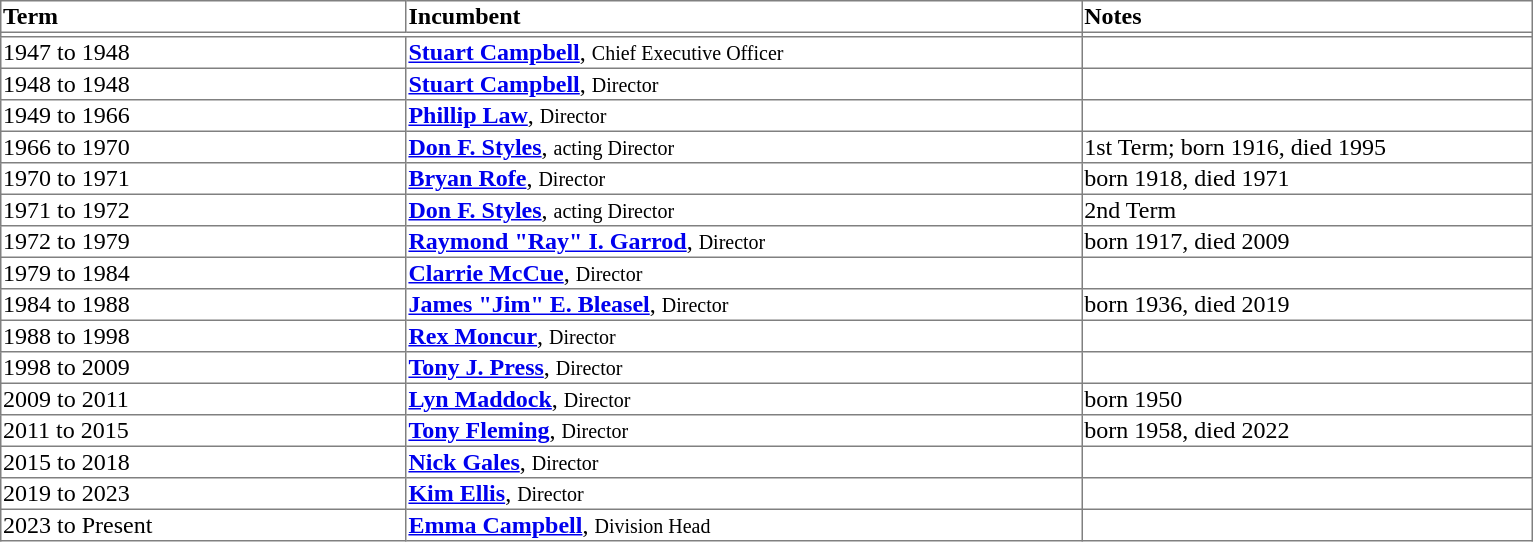<table border=1 style="border-collapse: collapse">
<tr align=left>
<th width="18%">Term</th>
<th width="30%">Incumbent</th>
<th width="20%">Notes</th>
</tr>
<tr>
<td colspan=2></td>
</tr>
<tr valign=top>
<td>1947 to 1948</td>
<td><strong><a href='#'>Stuart Campbell</a></strong>, <small>Chief Executive Officer</small></td>
<td> </td>
</tr>
<tr valign=top>
<td>1948 to 1948</td>
<td><strong><a href='#'>Stuart Campbell</a></strong>, <small>Director</small></td>
<td> </td>
</tr>
<tr valign=top>
<td>1949 to 1966</td>
<td><strong><a href='#'>Phillip Law</a></strong>, <small>Director</small></td>
<td> </td>
</tr>
<tr valign=top>
<td>1966 to 1970</td>
<td><strong><a href='#'>Don F. Styles</a></strong>, <small>acting Director</small></td>
<td>1st Term; born 1916, died 1995</td>
</tr>
<tr valign=top>
<td>1970 to 1971</td>
<td><strong><a href='#'>Bryan Rofe</a></strong>, <small>Director</small></td>
<td>born 1918, died 1971</td>
</tr>
<tr valign=top>
<td>1971 to 1972</td>
<td><strong><a href='#'>Don F. Styles</a></strong>, <small>acting Director</small></td>
<td>2nd Term</td>
</tr>
<tr valign=top>
<td>1972 to 1979</td>
<td><strong><a href='#'>Raymond "Ray" I. Garrod</a></strong>, <small>Director</small></td>
<td>born 1917, died 2009</td>
</tr>
<tr valign=top>
<td>1979 to 1984</td>
<td><strong><a href='#'>Clarrie McCue</a></strong>, <small>Director</small></td>
<td> </td>
</tr>
<tr valign=top>
<td>1984 to 1988</td>
<td><strong><a href='#'>James "Jim" E. Bleasel</a></strong>, <small>Director</small></td>
<td>born 1936, died 2019</td>
</tr>
<tr valign=top>
<td>1988 to 1998</td>
<td><strong><a href='#'>Rex Moncur</a></strong>, <small>Director</small></td>
<td> </td>
</tr>
<tr valign=top>
<td>1998 to 2009</td>
<td><strong><a href='#'>Tony J. Press</a></strong>, <small>Director</small></td>
<td> </td>
</tr>
<tr valign=top>
<td>2009 to 2011</td>
<td><strong><a href='#'>Lyn Maddock</a></strong>, <small>Director</small></td>
<td>born 1950</td>
</tr>
<tr valign=top>
<td>2011 to 2015</td>
<td><strong><a href='#'>Tony Fleming</a></strong>, <small>Director</small></td>
<td>born 1958, died 2022</td>
</tr>
<tr valign=top>
<td>2015 to 2018</td>
<td><strong><a href='#'>Nick Gales</a></strong>, <small>Director</small></td>
<td> </td>
</tr>
<tr valign=top>
<td>2019 to 2023</td>
<td><strong><a href='#'>Kim Ellis</a></strong>, <small>Director</small></td>
<td></td>
</tr>
<tr>
<td>2023 to Present</td>
<td><strong><a href='#'>Emma Campbell</a></strong>, <small>Division Head</small></td>
<td></td>
</tr>
</table>
